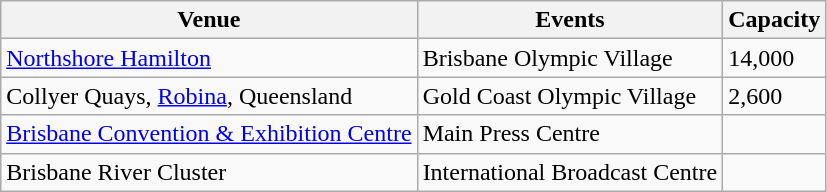<table class="wikitable sortable">
<tr>
<th>Venue</th>
<th>Events</th>
<th>Capacity</th>
</tr>
<tr>
<td><a href='#'>Northshore Hamilton</a></td>
<td>Brisbane Olympic Village</td>
<td>14,000</td>
</tr>
<tr>
<td>Collyer Quays, <a href='#'>Robina</a>, Queensland</td>
<td>Gold Coast Olympic Village</td>
<td>2,600</td>
</tr>
<tr>
<td><a href='#'>Brisbane Convention & Exhibition Centre</a></td>
<td>Main Press Centre</td>
<td style="text-align:center;"></td>
</tr>
<tr>
<td>Brisbane River Cluster</td>
<td>International Broadcast Centre</td>
<td></td>
</tr>
</table>
